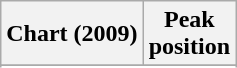<table class="wikitable sortable">
<tr>
<th align="left">Chart (2009)</th>
<th align="left">Peak<br>position</th>
</tr>
<tr>
</tr>
<tr>
</tr>
</table>
